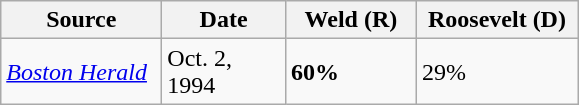<table class="wikitable">
<tr>
<th width="100px">Source</th>
<th width="75px">Date</th>
<th width="80px">Weld (R)</th>
<th width="100px">Roosevelt (D)</th>
</tr>
<tr>
<td><em><a href='#'>Boston Herald</a></em></td>
<td>Oct. 2, 1994</td>
<td><strong>60%</strong></td>
<td>29%</td>
</tr>
</table>
